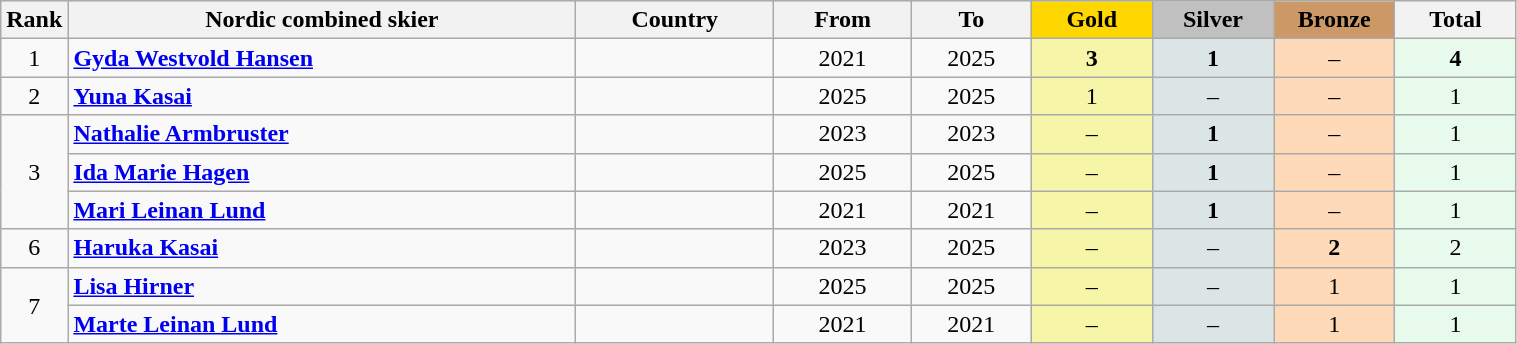<table class="wikitable plainrowheaders" width=80% style="text-align:center;">
<tr style="background-color:#EDEDED;">
<th class="hintergrundfarbe5" style="width:1em">Rank</th>
<th class="hintergrundfarbe5">Nordic combined skier</th>
<th class="hintergrundfarbe5">Country</th>
<th class="hintergrundfarbe5">From</th>
<th class="hintergrundfarbe5">To</th>
<th style="background:    gold; width:8%">Gold</th>
<th style="background:  silver; width:8%">Silver</th>
<th style="background: #CC9966; width:8%">Bronze</th>
<th class="hintergrundfarbe5" style="width:8%">Total</th>
</tr>
<tr>
<td>1</td>
<td align="left"><strong><a href='#'>Gyda Westvold Hansen</a></strong></td>
<td align="left"></td>
<td>2021</td>
<td>2025</td>
<td bgcolor="#F7F6A8"><strong>3</strong></td>
<td bgcolor="#DCE5E5"><strong>1</strong></td>
<td bgcolor="#FFDAB9">–</td>
<td bgcolor="#E7FAEC"><strong>4</strong></td>
</tr>
<tr align="center">
<td>2</td>
<td align="left"><strong><a href='#'>Yuna Kasai</a></strong></td>
<td align="left"></td>
<td>2025</td>
<td>2025</td>
<td bgcolor="#F7F6A8">1</td>
<td bgcolor="#DCE5E5">–</td>
<td bgcolor="#FFDAB9">–</td>
<td bgcolor="#E7FAEC">1</td>
</tr>
<tr align="center">
<td rowspan="3">3</td>
<td align="left"><strong><a href='#'>Nathalie Armbruster</a></strong></td>
<td align="left"></td>
<td>2023</td>
<td>2023</td>
<td bgcolor="#F7F6A8">–</td>
<td bgcolor="#DCE5E5"><strong>1</strong></td>
<td bgcolor="#FFDAB9">–</td>
<td bgcolor="#E7FAEC">1</td>
</tr>
<tr align="center">
<td align="left"><strong><a href='#'>Ida Marie Hagen</a></strong></td>
<td align="left"></td>
<td>2025</td>
<td>2025</td>
<td bgcolor="#F7F6A8">–</td>
<td bgcolor="#DCE5E5"><strong>1</strong></td>
<td bgcolor="#FFDAB9">–</td>
<td bgcolor="#E7FAEC">1</td>
</tr>
<tr align="center">
<td align="left"><strong><a href='#'>Mari Leinan Lund</a></strong></td>
<td align="left"></td>
<td>2021</td>
<td>2021</td>
<td bgcolor="#F7F6A8">–</td>
<td bgcolor="#DCE5E5"><strong>1</strong></td>
<td bgcolor="#FFDAB9">–</td>
<td bgcolor="#E7FAEC">1</td>
</tr>
<tr align="center">
<td>6</td>
<td align="left"><strong><a href='#'>Haruka Kasai</a></strong></td>
<td align="left"></td>
<td>2023</td>
<td>2025</td>
<td bgcolor="#F7F6A8">–</td>
<td bgcolor="#DCE5E5">–</td>
<td bgcolor="#FFDAB9"><strong>2</strong></td>
<td bgcolor="#E7FAEC">2</td>
</tr>
<tr align="center">
<td rowspan="2">7</td>
<td align="left"><strong><a href='#'>Lisa Hirner</a></strong></td>
<td align="left"></td>
<td>2025</td>
<td>2025</td>
<td bgcolor="#F7F6A8">–</td>
<td bgcolor="#DCE5E5">–</td>
<td bgcolor="#FFDAB9">1</td>
<td bgcolor="#E7FAEC">1</td>
</tr>
<tr align="center">
<td align="left"><strong><a href='#'>Marte Leinan Lund</a></strong></td>
<td align="left"></td>
<td>2021</td>
<td>2021</td>
<td bgcolor="#F7F6A8">–</td>
<td bgcolor="#DCE5E5">–</td>
<td bgcolor="#FFDAB9">1</td>
<td bgcolor="#E7FAEC">1</td>
</tr>
</table>
